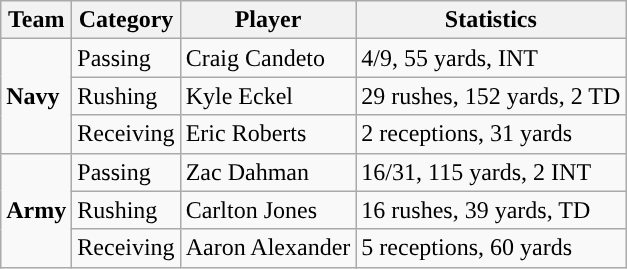<table class="wikitable" style="float: left;">
<tr>
<th>Team</th>
<th>Category</th>
<th>Player</th>
<th>Statistics</th>
</tr>
<tr>
<td rowspan=3><strong>Navy</strong></td>
<td>Passing</td>
<td>Craig Candeto</td>
<td>4/9, 55 yards, INT</td>
</tr>
<tr>
<td>Rushing</td>
<td>Kyle Eckel</td>
<td>29 rushes, 152 yards, 2 TD</td>
</tr>
<tr>
<td>Receiving</td>
<td>Eric Roberts</td>
<td>2 receptions, 31 yards</td>
</tr>
<tr>
<td rowspan=3><strong>Army</strong></td>
<td>Passing</td>
<td>Zac Dahman</td>
<td>16/31, 115 yards, 2 INT</td>
</tr>
<tr>
<td>Rushing</td>
<td>Carlton Jones</td>
<td>16 rushes, 39 yards, TD</td>
</tr>
<tr>
<td>Receiving</td>
<td>Aaron Alexander</td>
<td>5 receptions, 60 yards</td>
</tr>
</table>
